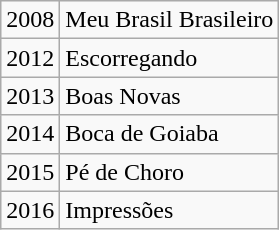<table class="wikitable">
<tr>
<td>2008</td>
<td>Meu Brasil Brasileiro</td>
</tr>
<tr>
<td>2012</td>
<td>Escorregando</td>
</tr>
<tr>
<td>2013</td>
<td>Boas Novas</td>
</tr>
<tr>
<td>2014</td>
<td>Boca de Goiaba</td>
</tr>
<tr>
<td>2015</td>
<td>Pé de Choro</td>
</tr>
<tr>
<td>2016</td>
<td>Impressões</td>
</tr>
</table>
